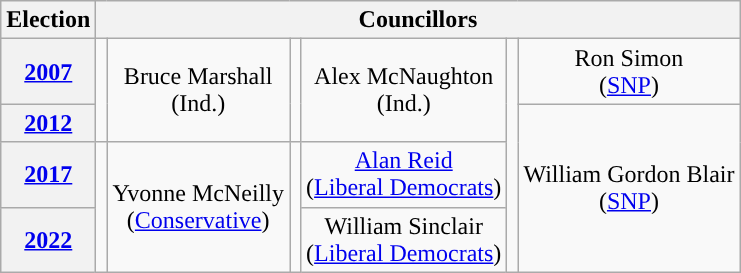<table class="wikitable" style="text-align:center">
<tr>
<th>Election</th>
<th colspan=8>Councillors</th>
</tr>
<tr>
<th><a href='#'>2007</a></th>
<td rowspan=2; style="background-color: "></td>
<td rowspan=2>Bruce Marshall<br>(Ind.)</td>
<td rowspan=2; style="background-color: "></td>
<td rowspan=2>Alex McNaughton<br>(Ind.)</td>
<td rowspan=4; style="background-color: "></td>
<td rowspan=1>Ron Simon<br>(<a href='#'>SNP</a>)</td>
</tr>
<tr>
<th><a href='#'>2012</a></th>
<td rowspan=3>William Gordon Blair<br>(<a href='#'>SNP</a>)</td>
</tr>
<tr>
<th><a href='#'>2017</a></th>
<td rowspan=2; style="background-color: "></td>
<td rowspan=2>Yvonne McNeilly<br>(<a href='#'>Conservative</a>)</td>
<td rowspan=2; style="background-color: "></td>
<td rowspan=1><a href='#'>Alan Reid</a><br>(<a href='#'>Liberal Democrats</a>)</td>
</tr>
<tr>
<th><a href='#'>2022</a></th>
<td rowspan=1>William Sinclair<br>(<a href='#'>Liberal Democrats</a>)</td>
</tr>
</table>
